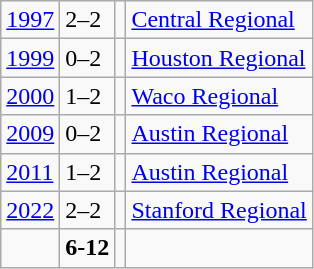<table class="wikitable">
<tr>
<td><a href='#'>1997</a></td>
<td>2–2</td>
<td></td>
<td><a href='#'>Central Regional</a></td>
</tr>
<tr>
<td><a href='#'>1999</a></td>
<td>0–2</td>
<td></td>
<td><a href='#'>Houston Regional</a></td>
</tr>
<tr>
<td><a href='#'>2000</a></td>
<td>1–2</td>
<td></td>
<td><a href='#'>Waco Regional</a></td>
</tr>
<tr>
<td><a href='#'>2009</a></td>
<td>0–2</td>
<td></td>
<td><a href='#'>Austin Regional</a></td>
</tr>
<tr>
<td><a href='#'>2011</a></td>
<td>1–2</td>
<td></td>
<td><a href='#'>Austin Regional</a></td>
</tr>
<tr>
<td><a href='#'>2022</a></td>
<td>2–2</td>
<td></td>
<td><a href='#'>Stanford Regional</a></td>
</tr>
<tr>
<td></td>
<td><strong>6-12</strong></td>
<td><strong></strong></td>
<td></td>
</tr>
</table>
